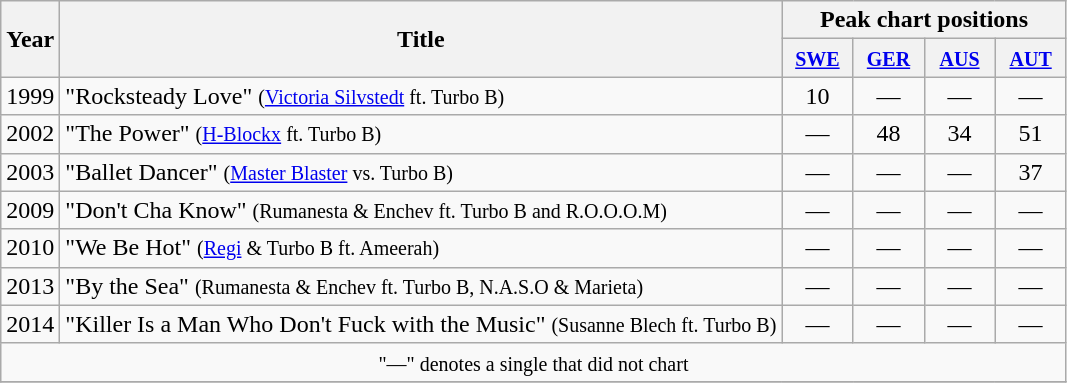<table class="wikitable">
<tr>
<th rowspan="2">Year</th>
<th rowspan="2">Title</th>
<th colspan="4">Peak chart positions</th>
</tr>
<tr>
<th width="40"><small><a href='#'>SWE</a></small><br></th>
<th width="40"><small><a href='#'>GER</a></small><br></th>
<th width="40"><small><a href='#'>AUS</a></small><br></th>
<th width="40"><small><a href='#'>AUT</a></small><br></th>
</tr>
<tr>
<td>1999</td>
<td>"Rocksteady Love" <small>(<a href='#'>Victoria Silvstedt</a> ft. Turbo B)</small></td>
<td align="center">10</td>
<td align="center">—</td>
<td align="center">—</td>
<td align="center">—</td>
</tr>
<tr>
<td>2002</td>
<td>"The Power" <small>(<a href='#'>H-Blockx</a> ft. Turbo B)</small></td>
<td align="center">—</td>
<td align="center">48</td>
<td align="center">34</td>
<td align="center">51</td>
</tr>
<tr>
<td>2003</td>
<td>"Ballet Dancer" <small>(<a href='#'>Master Blaster</a> vs. Turbo B)</small></td>
<td align="center">—</td>
<td align="center">—</td>
<td align="center">—</td>
<td align="center">37</td>
</tr>
<tr>
<td>2009</td>
<td>"Don't Cha Know" <small>(Rumanesta & Enchev ft. Turbo B and R.O.O.O.M)</small></td>
<td align="center">—</td>
<td align="center">—</td>
<td align="center">—</td>
<td align="center">—</td>
</tr>
<tr>
<td>2010</td>
<td>"We Be Hot" <small>(<a href='#'>Regi</a> & Turbo B ft. Ameerah)</small></td>
<td align="center">—</td>
<td align="center">—</td>
<td align="center">—</td>
<td align="center">—</td>
</tr>
<tr>
<td>2013</td>
<td>"By the Sea" <small>(Rumanesta & Enchev ft. Turbo B, N.A.S.O & Marieta)</small></td>
<td align="center">—</td>
<td align="center">—</td>
<td align="center">—</td>
<td align="center">—</td>
</tr>
<tr>
<td>2014</td>
<td>"Killer Is a Man Who Don't Fuck with the Music" <small>(Susanne Blech ft. Turbo B)</small></td>
<td align="center">—</td>
<td align="center">—</td>
<td align="center">—</td>
<td align="center">—</td>
</tr>
<tr>
<td align="center" colspan="7"><small>"—" denotes a single that did not chart</small></td>
</tr>
<tr>
</tr>
</table>
